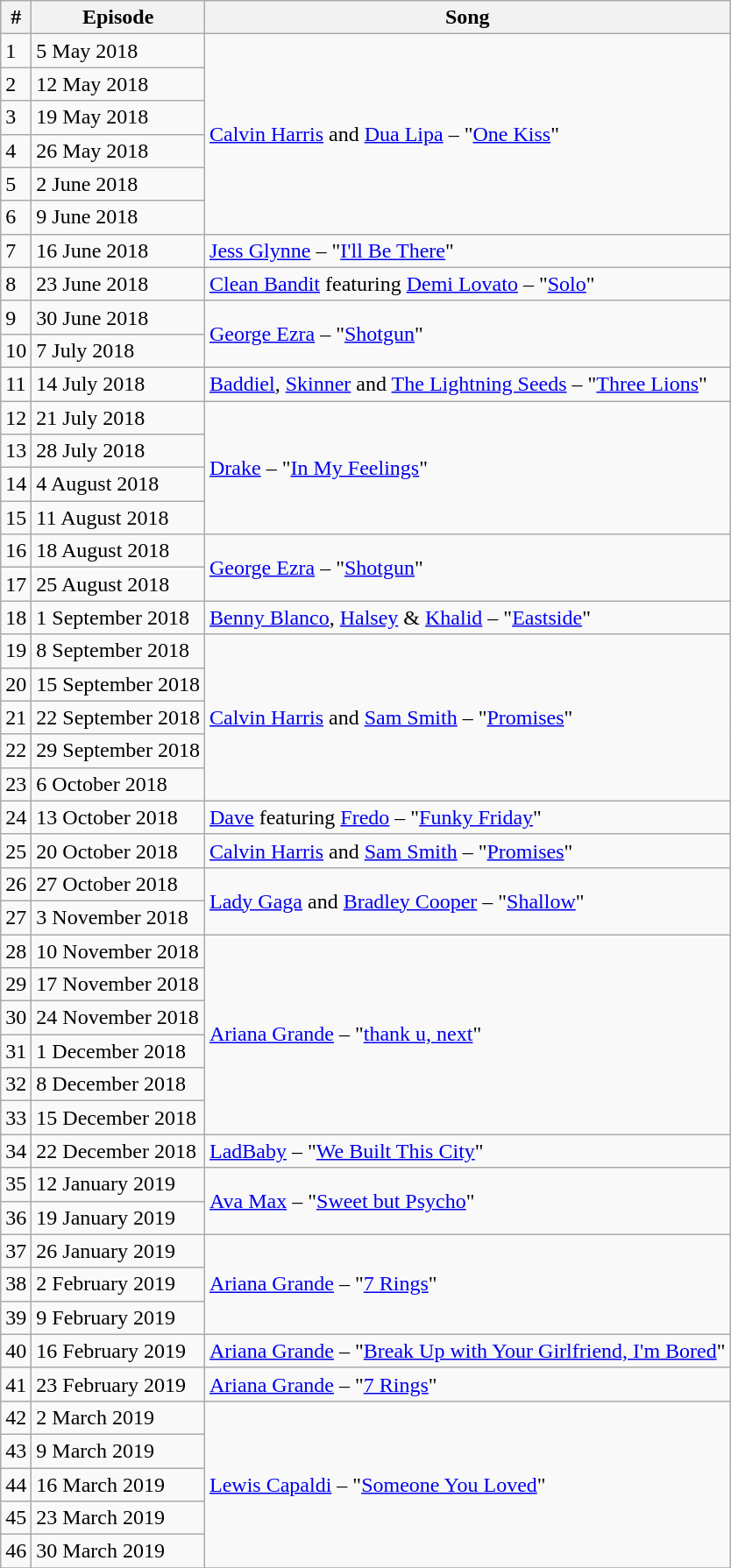<table class="wikitable">
<tr>
<th>#</th>
<th>Episode</th>
<th>Song</th>
</tr>
<tr>
<td>1</td>
<td>5 May 2018</td>
<td rowspan=6"><a href='#'>Calvin Harris</a> and <a href='#'>Dua Lipa</a> – "<a href='#'>One Kiss</a>"</td>
</tr>
<tr>
<td>2</td>
<td>12 May 2018</td>
</tr>
<tr>
<td>3</td>
<td>19 May 2018</td>
</tr>
<tr>
<td>4</td>
<td>26 May 2018</td>
</tr>
<tr>
<td>5</td>
<td>2 June 2018</td>
</tr>
<tr>
<td>6</td>
<td>9 June 2018</td>
</tr>
<tr>
<td>7</td>
<td>16 June 2018</td>
<td><a href='#'>Jess Glynne</a> – "<a href='#'>I'll Be There</a>"</td>
</tr>
<tr>
<td>8</td>
<td>23 June 2018</td>
<td><a href='#'>Clean Bandit</a> featuring <a href='#'>Demi Lovato</a> – "<a href='#'>Solo</a>"</td>
</tr>
<tr>
<td>9</td>
<td>30 June 2018</td>
<td rowspan=2"><a href='#'>George Ezra</a> – "<a href='#'>Shotgun</a>"</td>
</tr>
<tr>
<td>10</td>
<td>7 July 2018</td>
</tr>
<tr>
<td>11</td>
<td>14 July 2018</td>
<td><a href='#'>Baddiel</a>, <a href='#'>Skinner</a> and <a href='#'>The Lightning Seeds</a> – "<a href='#'>Three Lions</a>"</td>
</tr>
<tr>
<td>12</td>
<td>21 July 2018</td>
<td rowspan=4"><a href='#'>Drake</a> – "<a href='#'>In My Feelings</a>"</td>
</tr>
<tr>
<td>13</td>
<td>28 July 2018</td>
</tr>
<tr>
<td>14</td>
<td>4 August 2018</td>
</tr>
<tr>
<td>15</td>
<td>11 August 2018</td>
</tr>
<tr>
<td>16</td>
<td>18 August 2018</td>
<td rowspan=2"><a href='#'>George Ezra</a> – "<a href='#'>Shotgun</a>"</td>
</tr>
<tr>
<td>17</td>
<td>25 August 2018</td>
</tr>
<tr>
<td>18</td>
<td>1 September 2018</td>
<td><a href='#'>Benny Blanco</a>, <a href='#'>Halsey</a> & <a href='#'>Khalid</a> – "<a href='#'>Eastside</a>"</td>
</tr>
<tr>
<td>19</td>
<td>8 September 2018</td>
<td rowspan=5"><a href='#'>Calvin Harris</a> and <a href='#'>Sam Smith</a> – "<a href='#'>Promises</a>"</td>
</tr>
<tr>
<td>20</td>
<td>15 September 2018</td>
</tr>
<tr>
<td>21</td>
<td>22 September 2018</td>
</tr>
<tr>
<td>22</td>
<td>29 September 2018</td>
</tr>
<tr>
<td>23</td>
<td>6 October 2018</td>
</tr>
<tr>
<td>24</td>
<td>13 October 2018</td>
<td><a href='#'>Dave</a> featuring <a href='#'>Fredo</a> – "<a href='#'>Funky Friday</a>"</td>
</tr>
<tr>
<td>25</td>
<td>20 October 2018</td>
<td><a href='#'>Calvin Harris</a> and <a href='#'>Sam Smith</a> – "<a href='#'>Promises</a>"</td>
</tr>
<tr>
<td>26</td>
<td>27 October 2018</td>
<td rowspan=2"><a href='#'>Lady Gaga</a> and <a href='#'>Bradley Cooper</a> – "<a href='#'>Shallow</a>"</td>
</tr>
<tr>
<td>27</td>
<td>3 November 2018</td>
</tr>
<tr>
<td>28</td>
<td>10 November 2018</td>
<td rowspan=6"><a href='#'>Ariana Grande</a> – "<a href='#'>thank u, next</a>"</td>
</tr>
<tr>
<td>29</td>
<td>17 November 2018</td>
</tr>
<tr>
<td>30</td>
<td>24 November 2018</td>
</tr>
<tr>
<td>31</td>
<td>1 December 2018</td>
</tr>
<tr>
<td>32</td>
<td>8 December 2018</td>
</tr>
<tr>
<td>33</td>
<td>15 December 2018</td>
</tr>
<tr>
<td>34</td>
<td>22 December 2018</td>
<td><a href='#'>LadBaby</a> – "<a href='#'>We Built This City</a>"</td>
</tr>
<tr>
<td>35</td>
<td>12 January 2019</td>
<td rowspan=2"><a href='#'>Ava Max</a> – "<a href='#'>Sweet but Psycho</a>"</td>
</tr>
<tr>
<td>36</td>
<td>19 January 2019</td>
</tr>
<tr>
<td>37</td>
<td>26 January 2019</td>
<td rowspan=3"><a href='#'>Ariana Grande</a> – "<a href='#'>7 Rings</a>"</td>
</tr>
<tr>
<td>38</td>
<td>2 February 2019</td>
</tr>
<tr>
<td>39</td>
<td>9 February 2019</td>
</tr>
<tr>
<td>40</td>
<td>16 February 2019</td>
<td><a href='#'>Ariana Grande</a> – "<a href='#'>Break Up with Your Girlfriend, I'm Bored</a>"</td>
</tr>
<tr>
<td>41</td>
<td>23 February 2019</td>
<td><a href='#'>Ariana Grande</a> – "<a href='#'>7 Rings</a>"</td>
</tr>
<tr>
<td>42</td>
<td>2 March 2019</td>
<td rowspan=5"><a href='#'>Lewis Capaldi</a> – "<a href='#'>Someone You Loved</a>"</td>
</tr>
<tr>
<td>43</td>
<td>9 March 2019</td>
</tr>
<tr>
<td>44</td>
<td>16 March 2019</td>
</tr>
<tr>
<td>45</td>
<td>23 March 2019</td>
</tr>
<tr>
<td>46</td>
<td>30 March 2019</td>
</tr>
<tr>
</tr>
</table>
